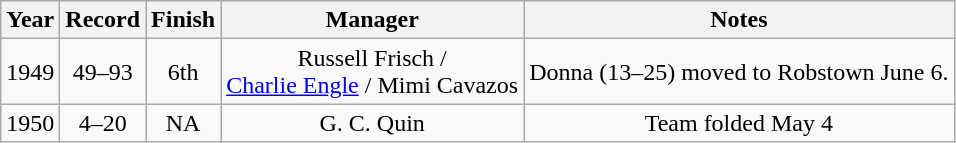<table class="wikitable">
<tr>
<th>Year</th>
<th>Record</th>
<th>Finish</th>
<th>Manager</th>
<th>Notes</th>
</tr>
<tr align=center>
<td>1949</td>
<td>49–93</td>
<td>6th</td>
<td>Russell Frisch / <br> <a href='#'>Charlie Engle</a> / Mimi Cavazos</td>
<td>Donna (13–25) moved to Robstown June 6.</td>
</tr>
<tr align=center>
<td>1950</td>
<td>4–20</td>
<td>NA</td>
<td>G. C. Quin</td>
<td>Team folded May 4</td>
</tr>
</table>
